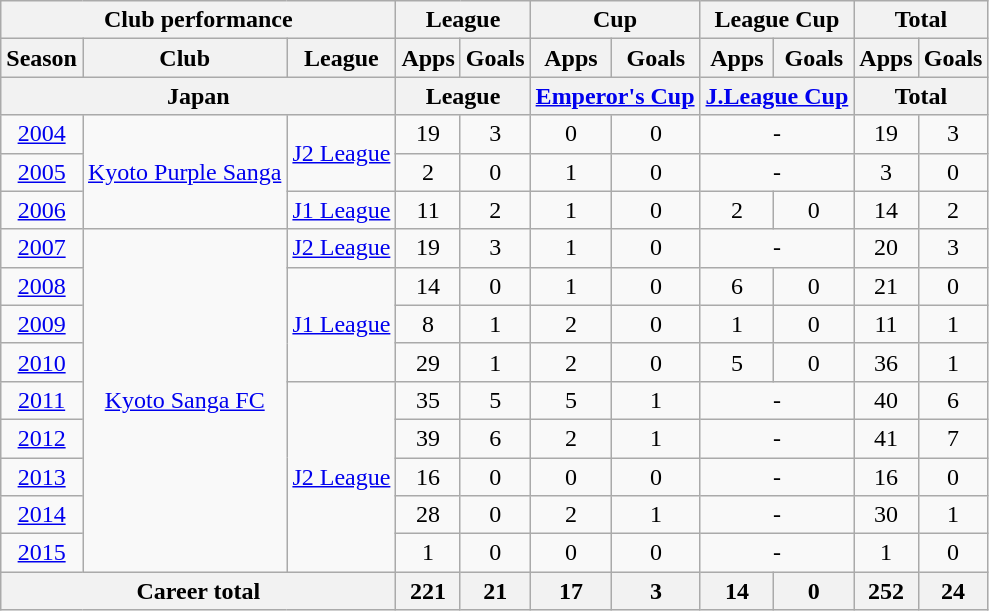<table class="wikitable" style="text-align:center">
<tr>
<th colspan=3>Club performance</th>
<th colspan=2>League</th>
<th colspan=2>Cup</th>
<th colspan=2>League Cup</th>
<th colspan=2>Total</th>
</tr>
<tr>
<th>Season</th>
<th>Club</th>
<th>League</th>
<th>Apps</th>
<th>Goals</th>
<th>Apps</th>
<th>Goals</th>
<th>Apps</th>
<th>Goals</th>
<th>Apps</th>
<th>Goals</th>
</tr>
<tr>
<th colspan=3>Japan</th>
<th colspan=2>League</th>
<th colspan=2><a href='#'>Emperor's Cup</a></th>
<th colspan=2><a href='#'>J.League Cup</a></th>
<th colspan=2>Total</th>
</tr>
<tr>
<td><a href='#'>2004</a></td>
<td rowspan="3"><a href='#'>Kyoto Purple Sanga</a></td>
<td rowspan="2"><a href='#'>J2 League</a></td>
<td>19</td>
<td>3</td>
<td>0</td>
<td>0</td>
<td colspan="2">-</td>
<td>19</td>
<td>3</td>
</tr>
<tr>
<td><a href='#'>2005</a></td>
<td>2</td>
<td>0</td>
<td>1</td>
<td>0</td>
<td colspan="2">-</td>
<td>3</td>
<td>0</td>
</tr>
<tr>
<td><a href='#'>2006</a></td>
<td><a href='#'>J1 League</a></td>
<td>11</td>
<td>2</td>
<td>1</td>
<td>0</td>
<td>2</td>
<td>0</td>
<td>14</td>
<td>2</td>
</tr>
<tr>
<td><a href='#'>2007</a></td>
<td rowspan="9"><a href='#'>Kyoto Sanga FC</a></td>
<td><a href='#'>J2 League</a></td>
<td>19</td>
<td>3</td>
<td>1</td>
<td>0</td>
<td colspan="2">-</td>
<td>20</td>
<td>3</td>
</tr>
<tr>
<td><a href='#'>2008</a></td>
<td rowspan="3"><a href='#'>J1 League</a></td>
<td>14</td>
<td>0</td>
<td>1</td>
<td>0</td>
<td>6</td>
<td>0</td>
<td>21</td>
<td>0</td>
</tr>
<tr>
<td><a href='#'>2009</a></td>
<td>8</td>
<td>1</td>
<td>2</td>
<td>0</td>
<td>1</td>
<td>0</td>
<td>11</td>
<td>1</td>
</tr>
<tr>
<td><a href='#'>2010</a></td>
<td>29</td>
<td>1</td>
<td>2</td>
<td>0</td>
<td>5</td>
<td>0</td>
<td>36</td>
<td>1</td>
</tr>
<tr>
<td><a href='#'>2011</a></td>
<td rowspan="5"><a href='#'>J2 League</a></td>
<td>35</td>
<td>5</td>
<td>5</td>
<td>1</td>
<td colspan="2">-</td>
<td>40</td>
<td>6</td>
</tr>
<tr>
<td><a href='#'>2012</a></td>
<td>39</td>
<td>6</td>
<td>2</td>
<td>1</td>
<td colspan="2">-</td>
<td>41</td>
<td>7</td>
</tr>
<tr>
<td><a href='#'>2013</a></td>
<td>16</td>
<td>0</td>
<td>0</td>
<td>0</td>
<td colspan="2">-</td>
<td>16</td>
<td>0</td>
</tr>
<tr>
<td><a href='#'>2014</a></td>
<td>28</td>
<td>0</td>
<td>2</td>
<td>1</td>
<td colspan="2">-</td>
<td>30</td>
<td>1</td>
</tr>
<tr>
<td><a href='#'>2015</a></td>
<td>1</td>
<td>0</td>
<td>0</td>
<td>0</td>
<td colspan="2">-</td>
<td>1</td>
<td>0</td>
</tr>
<tr>
<th colspan=3>Career total</th>
<th>221</th>
<th>21</th>
<th>17</th>
<th>3</th>
<th>14</th>
<th>0</th>
<th>252</th>
<th>24</th>
</tr>
</table>
